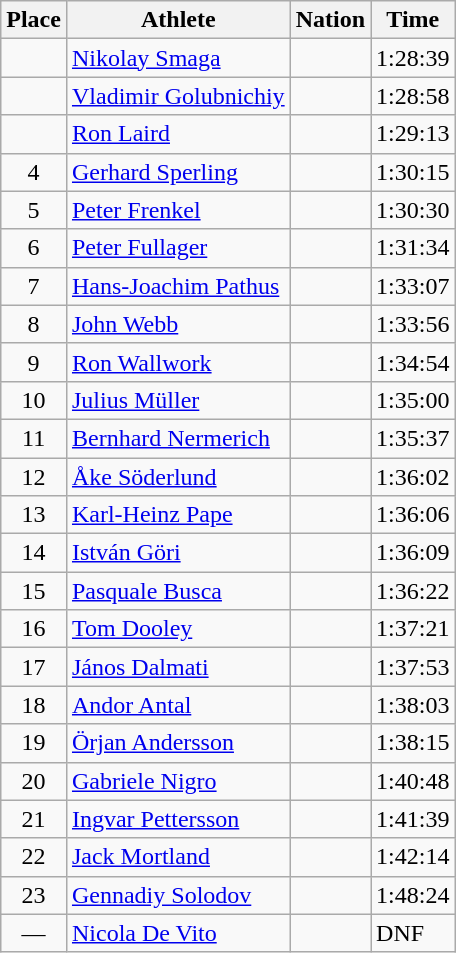<table class=wikitable>
<tr>
<th>Place</th>
<th>Athlete</th>
<th>Nation</th>
<th>Time</th>
</tr>
<tr>
<td align=center></td>
<td><a href='#'>Nikolay Smaga</a></td>
<td></td>
<td>1:28:39</td>
</tr>
<tr>
<td align=center></td>
<td><a href='#'>Vladimir Golubnichiy</a></td>
<td></td>
<td>1:28:58</td>
</tr>
<tr>
<td align=center></td>
<td><a href='#'>Ron Laird</a></td>
<td></td>
<td>1:29:13</td>
</tr>
<tr>
<td align=center>4</td>
<td><a href='#'>Gerhard Sperling</a></td>
<td></td>
<td>1:30:15</td>
</tr>
<tr>
<td align=center>5</td>
<td><a href='#'>Peter Frenkel</a></td>
<td></td>
<td>1:30:30</td>
</tr>
<tr>
<td align=center>6</td>
<td><a href='#'>Peter Fullager</a></td>
<td></td>
<td>1:31:34</td>
</tr>
<tr>
<td align=center>7</td>
<td><a href='#'>Hans-Joachim Pathus</a></td>
<td></td>
<td>1:33:07</td>
</tr>
<tr>
<td align=center>8</td>
<td><a href='#'>John Webb</a></td>
<td></td>
<td>1:33:56</td>
</tr>
<tr>
<td align=center>9</td>
<td><a href='#'>Ron Wallwork</a></td>
<td></td>
<td>1:34:54</td>
</tr>
<tr>
<td align=center>10</td>
<td><a href='#'>Julius Müller</a></td>
<td></td>
<td>1:35:00</td>
</tr>
<tr>
<td align=center>11</td>
<td><a href='#'>Bernhard Nermerich</a></td>
<td></td>
<td>1:35:37</td>
</tr>
<tr>
<td align=center>12</td>
<td><a href='#'>Åke Söderlund</a></td>
<td></td>
<td>1:36:02</td>
</tr>
<tr>
<td align=center>13</td>
<td><a href='#'>Karl-Heinz Pape</a></td>
<td></td>
<td>1:36:06</td>
</tr>
<tr>
<td align=center>14</td>
<td><a href='#'>István Göri</a></td>
<td></td>
<td>1:36:09</td>
</tr>
<tr>
<td align=center>15</td>
<td><a href='#'>Pasquale Busca</a></td>
<td></td>
<td>1:36:22</td>
</tr>
<tr>
<td align=center>16</td>
<td><a href='#'>Tom Dooley</a></td>
<td></td>
<td>1:37:21</td>
</tr>
<tr>
<td align=center>17</td>
<td><a href='#'>János Dalmati</a></td>
<td></td>
<td>1:37:53</td>
</tr>
<tr>
<td align=center>18</td>
<td><a href='#'>Andor Antal</a></td>
<td></td>
<td>1:38:03</td>
</tr>
<tr>
<td align=center>19</td>
<td><a href='#'>Örjan Andersson</a></td>
<td></td>
<td>1:38:15</td>
</tr>
<tr>
<td align=center>20</td>
<td><a href='#'>Gabriele Nigro</a></td>
<td></td>
<td>1:40:48</td>
</tr>
<tr>
<td align=center>21</td>
<td><a href='#'>Ingvar Pettersson</a></td>
<td></td>
<td>1:41:39</td>
</tr>
<tr>
<td align=center>22</td>
<td><a href='#'>Jack Mortland</a></td>
<td></td>
<td>1:42:14</td>
</tr>
<tr>
<td align=center>23</td>
<td><a href='#'>Gennadiy Solodov</a></td>
<td></td>
<td>1:48:24</td>
</tr>
<tr>
<td align=center>—</td>
<td><a href='#'>Nicola De Vito</a></td>
<td></td>
<td>DNF</td>
</tr>
</table>
